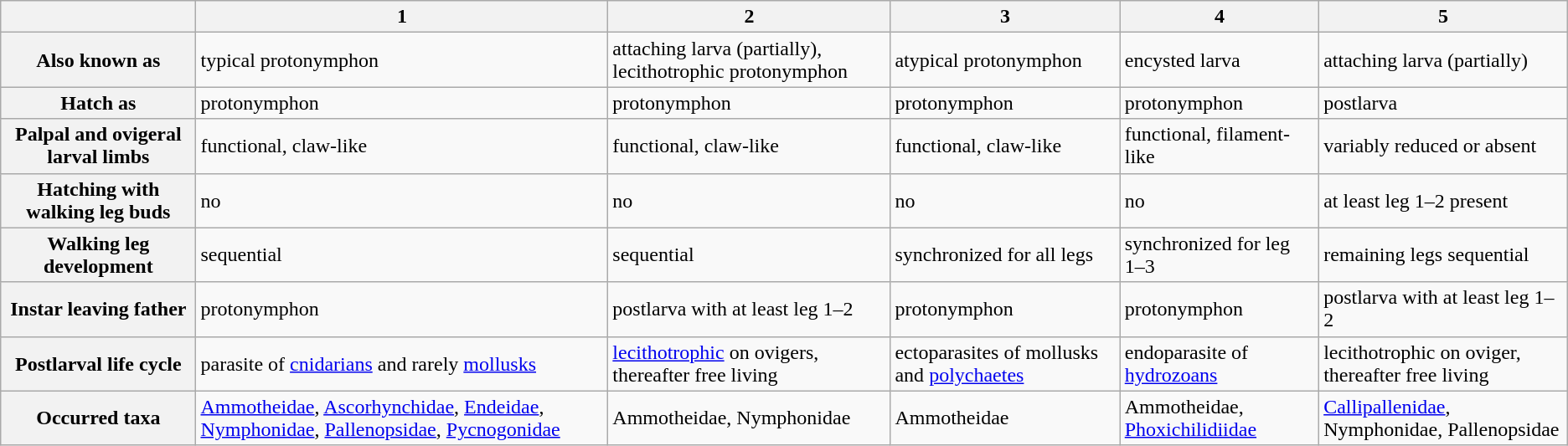<table class="wikitable">
<tr>
<th></th>
<th>1</th>
<th>2</th>
<th>3</th>
<th>4</th>
<th>5</th>
</tr>
<tr>
<th>Also known as</th>
<td>typical protonymphon</td>
<td>attaching larva (partially), lecithotrophic protonymphon</td>
<td>atypical protonymphon</td>
<td>encysted larva</td>
<td>attaching larva (partially)</td>
</tr>
<tr>
<th>Hatch as</th>
<td>protonymphon</td>
<td>protonymphon</td>
<td>protonymphon</td>
<td>protonymphon</td>
<td>postlarva</td>
</tr>
<tr>
<th>Palpal and ovigeral larval limbs</th>
<td>functional, claw-like</td>
<td>functional, claw-like</td>
<td>functional, claw-like</td>
<td>functional, filament-like</td>
<td>variably reduced or absent</td>
</tr>
<tr>
<th>Hatching with walking leg buds</th>
<td>no</td>
<td>no</td>
<td>no</td>
<td>no</td>
<td>at least leg 1–2 present</td>
</tr>
<tr>
<th>Walking leg development</th>
<td>sequential</td>
<td>sequential</td>
<td>synchronized for all legs</td>
<td>synchronized for leg 1–3</td>
<td>remaining legs sequential</td>
</tr>
<tr>
<th>Instar leaving father</th>
<td>protonymphon</td>
<td>postlarva with at least leg 1–2</td>
<td>protonymphon</td>
<td>protonymphon</td>
<td>postlarva with at least leg 1–2</td>
</tr>
<tr>
<th>Postlarval life cycle</th>
<td>parasite of <a href='#'>cnidarians</a> and rarely <a href='#'>mollusks</a></td>
<td><a href='#'>lecithotrophic</a> on ovigers, thereafter free living</td>
<td>ectoparasites of mollusks and <a href='#'>polychaetes</a></td>
<td>endoparasite of <a href='#'>hydrozoans</a></td>
<td>lecithotrophic on oviger, thereafter free living</td>
</tr>
<tr>
<th>Occurred taxa</th>
<td><a href='#'>Ammotheidae</a>, <a href='#'>Ascorhynchidae</a>, <a href='#'>Endeidae</a>, <a href='#'>Nymphonidae</a>,  <a href='#'>Pallenopsidae</a>, <a href='#'>Pycnogonidae</a></td>
<td>Ammotheidae, Nymphonidae</td>
<td>Ammotheidae</td>
<td>Ammotheidae, <a href='#'>Phoxichilidiidae</a></td>
<td><a href='#'>Callipallenidae</a>, Nymphonidae, Pallenopsidae</td>
</tr>
</table>
